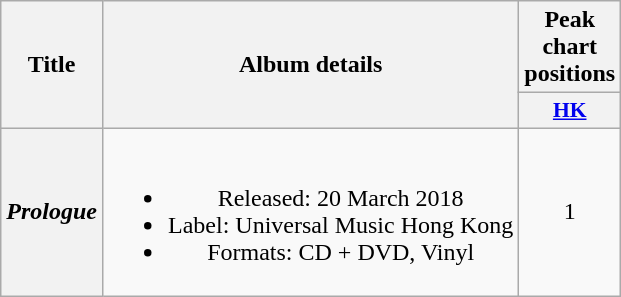<table class="wikitable plainrowheaders" style="text-align:center;">
<tr>
<th rowspan="2">Title</th>
<th rowspan="2">Album details</th>
<th>Peak chart positions</th>
</tr>
<tr>
<th scope="col" style="width:3em;font-size:90%;"><a href='#'>HK</a><br></th>
</tr>
<tr>
<th scope="row"><em>Prologue</em></th>
<td><br><ul><li>Released: 20 March 2018</li><li>Label: Universal Music Hong Kong</li><li>Formats: CD + DVD, Vinyl</li></ul></td>
<td>1</td>
</tr>
</table>
